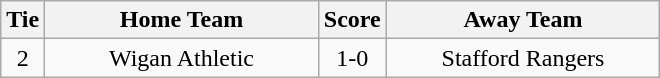<table class="wikitable" style="text-align:center;">
<tr>
<th width=20>Tie</th>
<th width=175>Home Team</th>
<th width=20>Score</th>
<th width=175>Away Team</th>
</tr>
<tr>
<td>2</td>
<td>Wigan Athletic</td>
<td>1-0</td>
<td>Stafford Rangers</td>
</tr>
</table>
